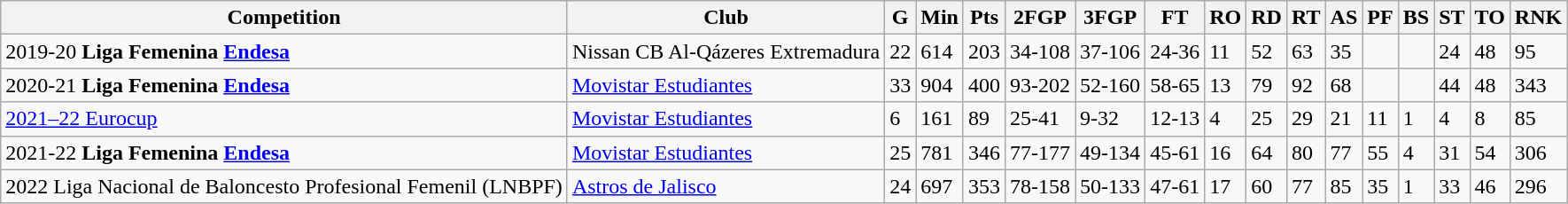<table class="wikitable">
<tr>
<th>Competition</th>
<th>Club</th>
<th>G</th>
<th>Min</th>
<th>Pts</th>
<th>2FGP</th>
<th>3FGP</th>
<th>FT</th>
<th>RO</th>
<th>RD</th>
<th>RT</th>
<th>AS</th>
<th>PF</th>
<th>BS</th>
<th>ST</th>
<th>TO</th>
<th>RNK</th>
</tr>
<tr>
<td>2019-20 <strong>Liga Femenina <a href='#'>Endesa</a></strong></td>
<td>Nissan CB Al-Qázeres Extremadura</td>
<td>22</td>
<td>614</td>
<td>203</td>
<td>34-108</td>
<td>37-106</td>
<td>24-36</td>
<td>11</td>
<td>52</td>
<td>63</td>
<td>35</td>
<td></td>
<td></td>
<td>24</td>
<td>48</td>
<td>95</td>
</tr>
<tr>
<td>2020-21 <strong>Liga Femenina <a href='#'>Endesa</a></strong></td>
<td><a href='#'>Movistar Estudiantes</a></td>
<td>33</td>
<td>904</td>
<td>400</td>
<td>93-202</td>
<td>52-160</td>
<td>58-65</td>
<td>13</td>
<td>79</td>
<td>92</td>
<td>68</td>
<td></td>
<td></td>
<td>44</td>
<td>48</td>
<td>343</td>
</tr>
<tr>
<td><a href='#'>2021–22 Eurocup</a></td>
<td><a href='#'>Movistar Estudiantes</a></td>
<td>6</td>
<td>161</td>
<td>89</td>
<td>25-41</td>
<td>9-32</td>
<td>12-13</td>
<td>4</td>
<td>25</td>
<td>29</td>
<td>21</td>
<td>11</td>
<td>1</td>
<td>4</td>
<td>8</td>
<td>85</td>
</tr>
<tr>
<td>2021-22 <strong>Liga Femenina <a href='#'>Endesa</a></strong></td>
<td><a href='#'>Movistar Estudiantes</a></td>
<td>25</td>
<td>781</td>
<td>346</td>
<td>77-177</td>
<td>49-134</td>
<td>45-61</td>
<td>16</td>
<td>64</td>
<td>80</td>
<td>77</td>
<td>55</td>
<td>4</td>
<td>31</td>
<td>54</td>
<td>306</td>
</tr>
<tr>
<td>2022 Liga Nacional de Baloncesto Profesional Femenil (LNBPF)</td>
<td><a href='#'>Astros de Jalisco</a></td>
<td>24</td>
<td>697</td>
<td>353</td>
<td>78-158</td>
<td>50-133</td>
<td>47-61</td>
<td>17</td>
<td>60</td>
<td>77</td>
<td>85</td>
<td>35</td>
<td>1</td>
<td>33</td>
<td>46</td>
<td>296</td>
</tr>
</table>
